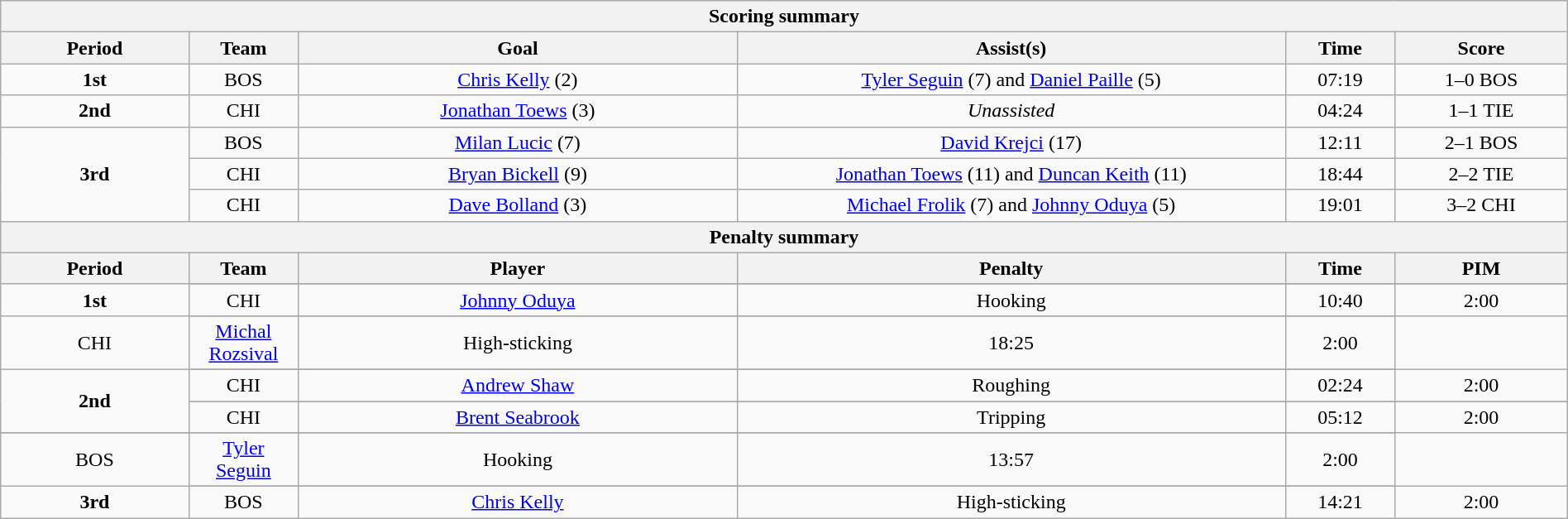<table style="width:100%;" class="wikitable">
<tr>
<th colspan=6>Scoring summary</th>
</tr>
<tr>
<th style="width:12%;">Period</th>
<th style="width:7%;">Team</th>
<th style="width:28%;">Goal</th>
<th style="width:35%;">Assist(s)</th>
<th style="width:7%;">Time</th>
<th style="width:11%;">Score</th>
</tr>
<tr style="text-align:center;">
<td style="text-align:center;"><strong>1st</strong></td>
<td align=center>BOS</td>
<td><a href='#'>Chris Kelly</a> (2)</td>
<td><a href='#'>Tyler Seguin</a> (7) and <a href='#'>Daniel Paille</a> (5)</td>
<td align=center>07:19</td>
<td align=center>1–0 BOS</td>
</tr>
<tr style="text-align:center;">
<td style="text-align:center;"><strong>2nd</strong></td>
<td align=center>CHI</td>
<td><a href='#'>Jonathan Toews</a> (3)</td>
<td><em>Unassisted</em></td>
<td align=center>04:24</td>
<td align=center>1–1 TIE</td>
</tr>
<tr style="text-align:center;">
<td style="text-align:center;" rowspan="3"><strong>3rd</strong></td>
<td align=center>BOS</td>
<td><a href='#'>Milan Lucic</a> (7)</td>
<td><a href='#'>David Krejci</a> (17)</td>
<td align=center>12:11</td>
<td align=center>2–1 BOS</td>
</tr>
<tr style="text-align:center;">
<td align=center>CHI</td>
<td><a href='#'>Bryan Bickell</a> (9)</td>
<td><a href='#'>Jonathan Toews</a> (11) and <a href='#'>Duncan Keith</a> (11)</td>
<td align=center>18:44</td>
<td align=center>2–2 TIE</td>
</tr>
<tr style="text-align:center;">
<td align=center>CHI</td>
<td><a href='#'>Dave Bolland</a> (3)</td>
<td><a href='#'>Michael Frolik</a> (7) and <a href='#'>Johnny Oduya</a> (5)</td>
<td align=center>19:01</td>
<td align=center>3–2 CHI</td>
</tr>
<tr>
<th colspan=6>Penalty summary</th>
</tr>
<tr>
<th style="width:12%;">Period</th>
<th style="width:7%;">Team</th>
<th style="width:28%;">Player</th>
<th style="width:35%;">Penalty</th>
<th style="width:7%;">Time</th>
<th style="width:11%;">PIM</th>
</tr>
<tr>
<td style="text-align:center;" rowspan="3"><strong>1st</strong></td>
</tr>
<tr style="text-align:center;">
<td align=center>CHI</td>
<td><a href='#'>Johnny Oduya</a></td>
<td>Hooking</td>
<td align=center>10:40</td>
<td align=center>2:00</td>
</tr>
<tr>
</tr>
<tr style="text-align:center;">
<td align=center>CHI</td>
<td><a href='#'>Michal Rozsival</a></td>
<td>High-sticking</td>
<td align=center>18:25</td>
<td align=center>2:00</td>
</tr>
<tr>
<td style="text-align:center;" rowspan="4"><strong>2nd</strong></td>
</tr>
<tr style="text-align:center;">
<td align=center>CHI</td>
<td><a href='#'>Andrew Shaw</a></td>
<td>Roughing</td>
<td align=center>02:24</td>
<td align=center>2:00</td>
</tr>
<tr>
</tr>
<tr style="text-align:center;">
<td align=center>CHI</td>
<td><a href='#'>Brent Seabrook</a></td>
<td>Tripping</td>
<td align=center>05:12</td>
<td align=center>2:00</td>
</tr>
<tr>
</tr>
<tr style="text-align:center;">
<td align=center>BOS</td>
<td><a href='#'>Tyler Seguin</a></td>
<td>Hooking</td>
<td align=center>13:57</td>
<td align=center>2:00</td>
</tr>
<tr>
<td style="text-align:center;" rowspan="2"><strong>3rd</strong></td>
</tr>
<tr style="text-align:center;">
<td align=center>BOS</td>
<td><a href='#'>Chris Kelly</a></td>
<td>High-sticking</td>
<td align=center>14:21</td>
<td align=center>2:00</td>
</tr>
</table>
